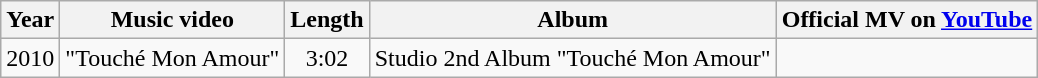<table class="wikitable" style="text-align: center">
<tr>
<th>Year</th>
<th>Music video</th>
<th>Length</th>
<th>Album</th>
<th>Official MV on <a href='#'>YouTube</a></th>
</tr>
<tr>
<td>2010</td>
<td>"Touché Mon Amour"</td>
<td>3:02</td>
<td>Studio 2nd Album "Touché Mon Amour"</td>
<td></td>
</tr>
</table>
